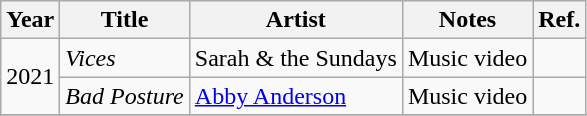<table class="wikitable sortable">
<tr>
<th>Year</th>
<th>Title</th>
<th>Artist</th>
<th>Notes</th>
<th>Ref.</th>
</tr>
<tr>
<td rowspan="2">2021</td>
<td><em>Vices</em></td>
<td>Sarah & the Sundays</td>
<td>Music video</td>
<td style="text-align:center;"></td>
</tr>
<tr>
<td><em>Bad Posture</em></td>
<td><a href='#'>Abby Anderson</a></td>
<td>Music video</td>
<td style="text-align:center;"></td>
</tr>
<tr>
</tr>
</table>
